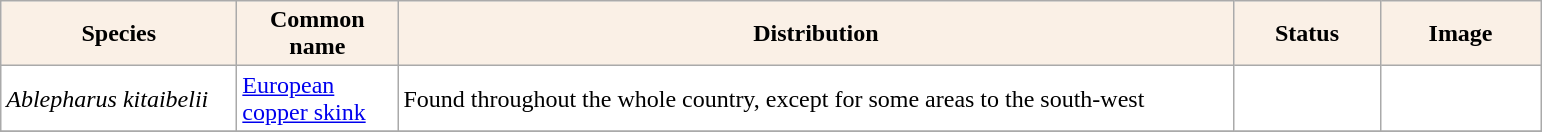<table class="sortable wikitable plainrowheaders" border="0" style="background:#ffffff" align="top" class="sortable wikitable">
<tr ->
<th scope="col" style="background-color:Linen; color:Black" width=150 px>Species</th>
<th scope="col" style="background-color:Linen; color:Black" width=100 px>Common name</th>
<th scope="col" style="background:Linen; color:Black" width=550 px>Distribution</th>
<th scope="col" style="background-color:Linen; color:Black" width=90 px>Status</th>
<th scope="col" style="background:Linen; color:Black" width=100 px>Image</th>
</tr>
<tr>
<td !scope="row" style="background:#ffffff"><em>Ablepharus kitaibelii</em></td>
<td><a href='#'>European copper skink</a></td>
<td>Found throughout the whole country, except for some areas to the south-west</td>
<td></td>
<td></td>
</tr>
<tr>
</tr>
</table>
